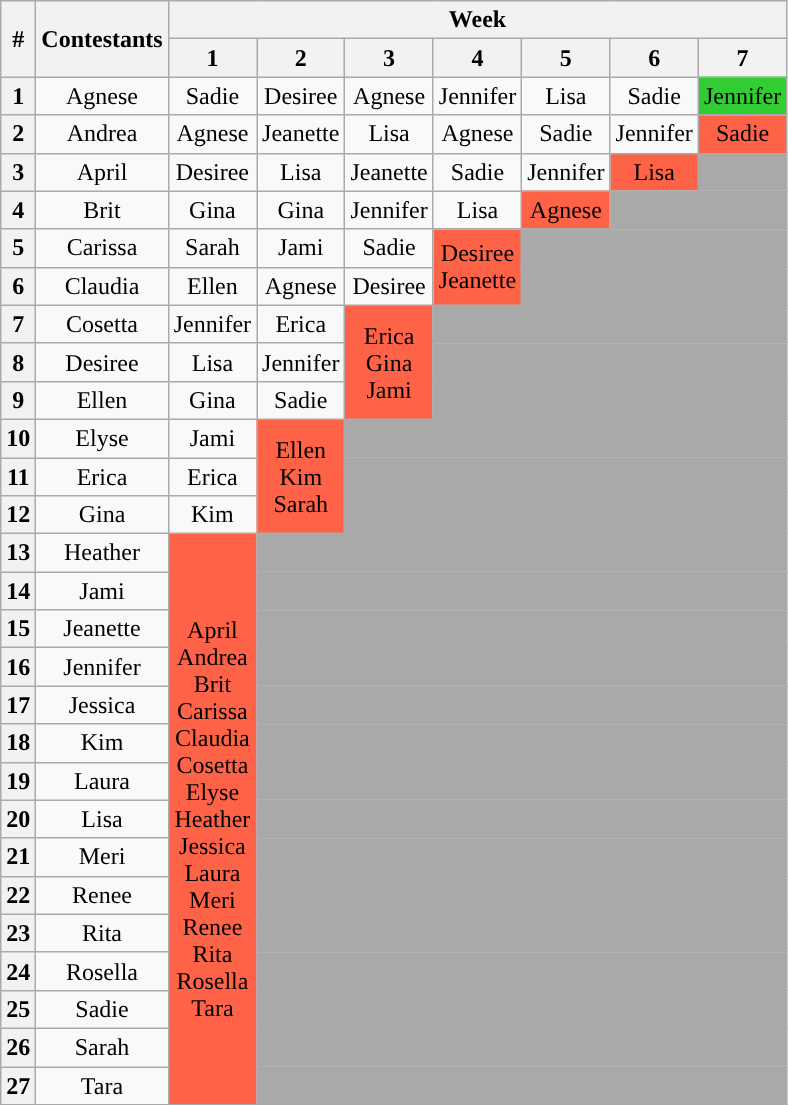<table class="wikitable" style="text-align:center">
<tr>
<th rowspan="2">#</th>
<th rowspan="2">Contestants</th>
<th colspan="10">Week</th>
</tr>
<tr>
<th>1</th>
<th>2</th>
<th>3</th>
<th>4</th>
<th>5</th>
<th>6</th>
<th>7</th>
</tr>
<tr>
<th>1</th>
<td>Agnese</td>
<td>Sadie</td>
<td>Desiree</td>
<td>Agnese</td>
<td>Jennifer</td>
<td>Lisa</td>
<td>Sadie</td>
<td bgcolor="limegreen">Jennifer</td>
</tr>
<tr>
<th>2</th>
<td>Andrea</td>
<td>Agnese</td>
<td>Jeanette</td>
<td>Lisa</td>
<td>Agnese</td>
<td>Sadie</td>
<td>Jennifer</td>
<td bgcolor="tomato">Sadie</td>
</tr>
<tr>
<th>3</th>
<td>April</td>
<td>Desiree</td>
<td>Lisa</td>
<td>Jeanette</td>
<td>Sadie</td>
<td>Jennifer</td>
<td bgcolor="tomato">Lisa</td>
<td colspan="10" bgcolor="darkgray"></td>
</tr>
<tr>
<th>4</th>
<td>Brit</td>
<td>Gina</td>
<td>Gina</td>
<td>Jennifer</td>
<td>Lisa</td>
<td bgcolor="tomato">Agnese</td>
<td colspan="10" bgcolor="darkgray"></td>
</tr>
<tr>
<th>5</th>
<td>Carissa</td>
<td>Sarah</td>
<td>Jami</td>
<td>Sadie</td>
<td bgcolor="tomato" rowspan="2">Desiree<br>Jeanette</td>
<td colspan="10" bgcolor="darkgray"></td>
</tr>
<tr>
<th>6</th>
<td>Claudia</td>
<td>Ellen</td>
<td>Agnese</td>
<td>Desiree</td>
<td colspan="10" bgcolor="darkgray"></td>
</tr>
<tr>
<th>7</th>
<td>Cosetta</td>
<td>Jennifer</td>
<td>Erica</td>
<td bgcolor="tomato" rowspan="3">Erica<br>Gina<br>Jami</td>
<td colspan="10" bgcolor="darkgray"></td>
</tr>
<tr>
<th>8</th>
<td>Desiree</td>
<td>Lisa</td>
<td>Jennifer</td>
<td colspan="10" bgcolor="darkgray"></td>
</tr>
<tr>
<th>9</th>
<td>Ellen</td>
<td>Gina</td>
<td>Sadie</td>
<td colspan="10" bgcolor="darkgray"></td>
</tr>
<tr>
<th>10</th>
<td>Elyse</td>
<td>Jami</td>
<td bgcolor="tomato" rowspan="3">Ellen<br>Kim<br>Sarah</td>
<td colspan="10" bgcolor="darkgray"></td>
</tr>
<tr>
<th>11</th>
<td>Erica</td>
<td>Erica</td>
<td colspan="10" bgcolor="darkgray"></td>
</tr>
<tr>
<th>12</th>
<td>Gina</td>
<td>Kim</td>
<td colspan="10" bgcolor="darkgray"></td>
</tr>
<tr>
<th>13</th>
<td>Heather</td>
<td bgcolor="tomato" rowspan="15">April<br>Andrea<br>Brit<br>Carissa<br>Claudia<br>Cosetta<br>Elyse<br>Heather<br>Jessica<br>Laura<br>Meri<br>Renee<br>Rita<br>Rosella<br>Tara</td>
<td colspan="10" bgcolor="darkgray"></td>
</tr>
<tr>
<th>14</th>
<td>Jami</td>
<td colspan="10" bgcolor="darkgray"></td>
</tr>
<tr>
<th>15</th>
<td>Jeanette</td>
<td colspan="10" bgcolor="darkgray"></td>
</tr>
<tr>
<th>16</th>
<td>Jennifer</td>
<td colspan="10" bgcolor="darkgray"></td>
</tr>
<tr>
<th>17</th>
<td>Jessica</td>
<td colspan="10" bgcolor="darkgray"></td>
</tr>
<tr>
<th>18</th>
<td>Kim</td>
<td colspan="10" bgcolor="darkgray"></td>
</tr>
<tr>
<th>19</th>
<td>Laura</td>
<td colspan="10" bgcolor="darkgray"></td>
</tr>
<tr>
<th>20</th>
<td>Lisa</td>
<td colspan="10" bgcolor="darkgray"></td>
</tr>
<tr>
<th>21</th>
<td>Meri</td>
<td colspan="10" bgcolor="darkgray"></td>
</tr>
<tr>
<th>22</th>
<td>Renee</td>
<td colspan="10" bgcolor="darkgray"></td>
</tr>
<tr>
<th>23</th>
<td>Rita</td>
<td colspan="10" bgcolor="darkgray"></td>
</tr>
<tr>
<th>24</th>
<td>Rosella</td>
<td colspan="10" bgcolor="darkgray"></td>
</tr>
<tr>
<th>25</th>
<td>Sadie</td>
<td colspan="10" bgcolor="darkgray"></td>
</tr>
<tr>
<th>26</th>
<td>Sarah</td>
<td colspan="10" bgcolor="darkgray"></td>
</tr>
<tr>
<th>27</th>
<td>Tara</td>
<td colspan="10" bgcolor="darkgray"></td>
</tr>
<tr>
</tr>
</table>
